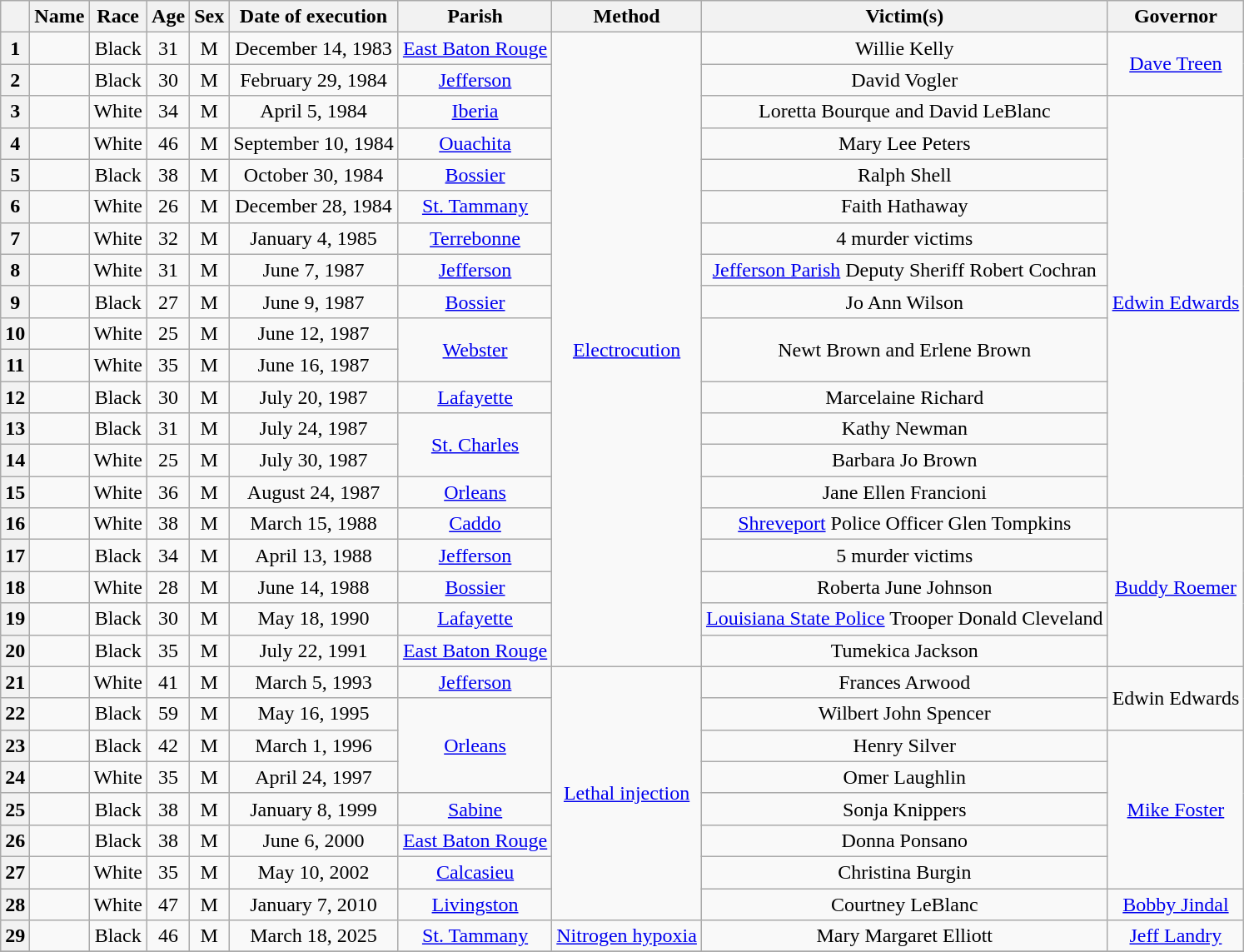<table class="wikitable sortable" style="text-align:center;">
<tr>
<th scope="col"></th>
<th scope="col">Name</th>
<th scope="col">Race</th>
<th scope="col">Age</th>
<th scope="col">Sex</th>
<th scope="col" data-sort-type="date">Date of execution</th>
<th scope="col">Parish</th>
<th scope="col">Method</th>
<th scope="col">Victim(s)</th>
<th scope="col">Governor</th>
</tr>
<tr>
<th scope="row">1</th>
<td></td>
<td>Black</td>
<td>31</td>
<td>M</td>
<td>December 14, 1983</td>
<td><a href='#'>East Baton Rouge</a></td>
<td rowspan="20"><a href='#'>Electrocution</a></td>
<td>Willie Kelly</td>
<td rowspan="2"><a href='#'>Dave Treen</a></td>
</tr>
<tr>
<th scope="row">2</th>
<td></td>
<td>Black</td>
<td>30</td>
<td>M</td>
<td>February 29, 1984</td>
<td><a href='#'>Jefferson</a></td>
<td>David Vogler</td>
</tr>
<tr>
<th scope="row">3</th>
<td></td>
<td>White</td>
<td>34</td>
<td>M</td>
<td>April 5, 1984</td>
<td><a href='#'>Iberia</a></td>
<td>Loretta Bourque and David LeBlanc</td>
<td rowspan="13"><a href='#'>Edwin Edwards</a></td>
</tr>
<tr>
<th scope="row">4</th>
<td></td>
<td>White</td>
<td>46</td>
<td>M</td>
<td>September 10, 1984</td>
<td><a href='#'>Ouachita</a></td>
<td>Mary Lee Peters</td>
</tr>
<tr>
<th scope="row">5</th>
<td></td>
<td>Black</td>
<td>38</td>
<td>M</td>
<td>October 30, 1984</td>
<td><a href='#'>Bossier</a></td>
<td>Ralph Shell</td>
</tr>
<tr>
<th scope="row">6</th>
<td></td>
<td>White</td>
<td>26</td>
<td>M</td>
<td>December 28, 1984</td>
<td><a href='#'>St. Tammany</a></td>
<td>Faith Hathaway</td>
</tr>
<tr>
<th scope="row">7</th>
<td></td>
<td>White</td>
<td>32</td>
<td>M</td>
<td>January 4, 1985</td>
<td><a href='#'>Terrebonne</a></td>
<td>4 murder victims</td>
</tr>
<tr>
<th scope="row">8</th>
<td></td>
<td>White</td>
<td>31</td>
<td>M</td>
<td>June 7, 1987</td>
<td><a href='#'>Jefferson</a></td>
<td><a href='#'>Jefferson Parish</a> Deputy Sheriff Robert Cochran</td>
</tr>
<tr>
<th scope="row">9</th>
<td></td>
<td>Black</td>
<td>27</td>
<td>M</td>
<td>June 9, 1987</td>
<td><a href='#'>Bossier</a></td>
<td>Jo Ann Wilson</td>
</tr>
<tr>
<th scope="row">10</th>
<td></td>
<td>White</td>
<td>25</td>
<td>M</td>
<td>June 12, 1987</td>
<td rowspan="2"><a href='#'>Webster</a></td>
<td rowspan="2">Newt Brown and Erlene Brown</td>
</tr>
<tr>
<th scope="row">11</th>
<td></td>
<td>White</td>
<td>35</td>
<td>M</td>
<td>June 16, 1987</td>
</tr>
<tr>
<th scope="row">12</th>
<td></td>
<td>Black</td>
<td>30</td>
<td>M</td>
<td>July 20, 1987</td>
<td><a href='#'>Lafayette</a></td>
<td>Marcelaine Richard</td>
</tr>
<tr>
<th scope="row">13</th>
<td></td>
<td>Black</td>
<td>31</td>
<td>M</td>
<td>July 24, 1987</td>
<td rowspan="2"><a href='#'>St. Charles</a></td>
<td>Kathy Newman</td>
</tr>
<tr>
<th scope="row">14</th>
<td></td>
<td>White</td>
<td>25</td>
<td>M</td>
<td>July 30, 1987</td>
<td>Barbara Jo Brown</td>
</tr>
<tr>
<th scope="row">15</th>
<td></td>
<td>White</td>
<td>36</td>
<td>M</td>
<td>August 24, 1987</td>
<td><a href='#'>Orleans</a></td>
<td>Jane Ellen Francioni</td>
</tr>
<tr>
<th scope="row">16</th>
<td></td>
<td>White</td>
<td>38</td>
<td>M</td>
<td>March 15, 1988</td>
<td><a href='#'>Caddo</a></td>
<td><a href='#'>Shreveport</a> Police Officer Glen Tompkins</td>
<td rowspan="5"><a href='#'>Buddy Roemer</a></td>
</tr>
<tr>
<th scope="row">17</th>
<td></td>
<td>Black</td>
<td>34</td>
<td>M</td>
<td>April 13, 1988</td>
<td><a href='#'>Jefferson</a></td>
<td>5 murder victims</td>
</tr>
<tr>
<th scope="row">18</th>
<td></td>
<td>White</td>
<td>28</td>
<td>M</td>
<td>June 14, 1988</td>
<td><a href='#'>Bossier</a></td>
<td>Roberta June Johnson</td>
</tr>
<tr>
<th scope="row">19</th>
<td></td>
<td>Black</td>
<td>30</td>
<td>M</td>
<td>May 18, 1990</td>
<td><a href='#'>Lafayette</a></td>
<td><a href='#'>Louisiana State Police</a> Trooper Donald Cleveland</td>
</tr>
<tr>
<th scope="row">20</th>
<td></td>
<td>Black</td>
<td>35</td>
<td>M</td>
<td>July 22, 1991</td>
<td><a href='#'>East Baton Rouge</a></td>
<td>Tumekica Jackson</td>
</tr>
<tr>
<th scope="row">21</th>
<td></td>
<td>White</td>
<td>41</td>
<td>M</td>
<td>March 5, 1993</td>
<td><a href='#'>Jefferson</a></td>
<td rowspan="8"><a href='#'>Lethal injection</a></td>
<td>Frances Arwood</td>
<td rowspan="2">Edwin Edwards</td>
</tr>
<tr>
<th scope="row">22</th>
<td></td>
<td>Black</td>
<td>59</td>
<td>M</td>
<td>May 16, 1995</td>
<td rowspan="3"><a href='#'>Orleans</a></td>
<td>Wilbert John Spencer</td>
</tr>
<tr>
<th scope="row">23</th>
<td></td>
<td>Black</td>
<td>42</td>
<td>M</td>
<td>March 1, 1996</td>
<td>Henry Silver</td>
<td rowspan="5"><a href='#'>Mike Foster</a></td>
</tr>
<tr>
<th scope="row">24</th>
<td></td>
<td>White</td>
<td>35</td>
<td>M</td>
<td>April 24, 1997</td>
<td>Omer Laughlin</td>
</tr>
<tr>
<th scope="row">25</th>
<td></td>
<td>Black</td>
<td>38</td>
<td>M</td>
<td>January 8, 1999</td>
<td><a href='#'>Sabine</a></td>
<td>Sonja Knippers</td>
</tr>
<tr>
<th scope="row">26</th>
<td></td>
<td>Black</td>
<td>38</td>
<td>M</td>
<td>June 6, 2000</td>
<td><a href='#'>East Baton Rouge</a></td>
<td>Donna Ponsano</td>
</tr>
<tr>
<th scope="row">27</th>
<td></td>
<td>White</td>
<td>35</td>
<td>M</td>
<td>May 10, 2002</td>
<td><a href='#'>Calcasieu</a></td>
<td>Christina Burgin</td>
</tr>
<tr>
<th scope="row">28</th>
<td></td>
<td>White</td>
<td>47</td>
<td>M</td>
<td>January 7, 2010</td>
<td><a href='#'>Livingston</a></td>
<td>Courtney LeBlanc</td>
<td><a href='#'>Bobby Jindal</a></td>
</tr>
<tr>
<th scope="row">29</th>
<td></td>
<td>Black</td>
<td>46</td>
<td>M</td>
<td>March 18, 2025</td>
<td><a href='#'>St. Tammany</a></td>
<td rowspan="1"><a href='#'>Nitrogen hypoxia</a></td>
<td>Mary Margaret Elliott</td>
<td rowspan="1"><a href='#'>Jeff Landry</a></td>
</tr>
<tr>
</tr>
</table>
